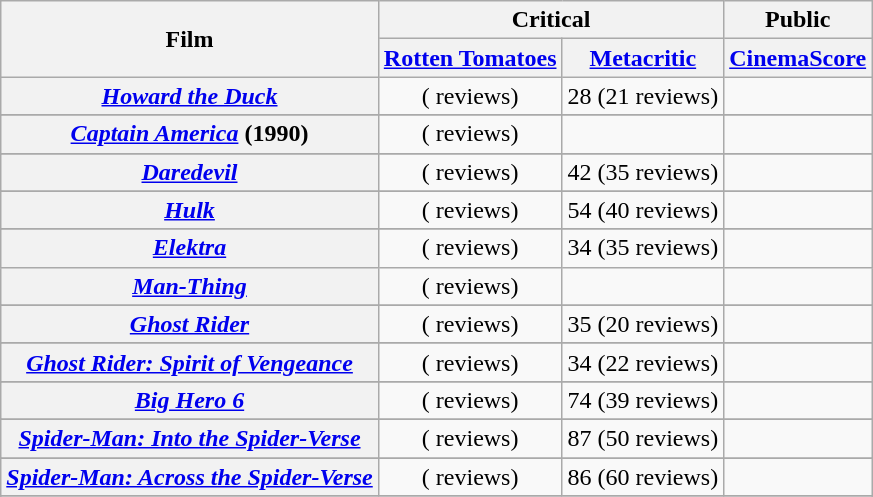<table class="wikitable plainrowheaders sortable" style="text-align: center;">
<tr>
<th scope="col" rowspan="2">Film</th>
<th scope="col" colspan="2">Critical</th>
<th scope="col">Public</th>
</tr>
<tr>
<th scope="col"><a href='#'>Rotten Tomatoes</a></th>
<th scope="col"><a href='#'>Metacritic</a></th>
<th scope="col"><a href='#'>CinemaScore</a></th>
</tr>
<tr>
<th scope="row"><em><a href='#'>Howard the Duck</a></em></th>
<td> ( reviews)</td>
<td>28 (21 reviews)</td>
<td></td>
</tr>
<tr>
</tr>
<tr>
<th scope="row"><em><a href='#'>Captain America</a> </em> (1990)</th>
<td> ( reviews)</td>
<td></td>
<td></td>
</tr>
<tr>
</tr>
<tr>
</tr>
<tr>
</tr>
<tr>
</tr>
<tr>
</tr>
<tr>
<th scope="row"><em><a href='#'>Daredevil</a></em></th>
<td> ( reviews)</td>
<td>42 (35 reviews)</td>
<td></td>
</tr>
<tr>
</tr>
<tr>
<th scope="row"><em><a href='#'>Hulk</a></em></th>
<td> ( reviews)</td>
<td>54 (40 reviews)</td>
<td></td>
</tr>
<tr>
</tr>
<tr>
</tr>
<tr>
</tr>
<tr>
<th scope="row"><em><a href='#'>Elektra</a></em></th>
<td> ( reviews)</td>
<td>34 (35 reviews)</td>
<td></td>
</tr>
<tr>
<th scope="row"><em><a href='#'>Man-Thing</a></em></th>
<td> ( reviews)</td>
<td></td>
<td></td>
</tr>
<tr>
</tr>
<tr>
</tr>
<tr>
<th scope="row"><em><a href='#'>Ghost Rider</a></em></th>
<td> ( reviews)</td>
<td>35 (20 reviews)</td>
<td></td>
</tr>
<tr>
</tr>
<tr>
</tr>
<tr>
</tr>
<tr>
</tr>
<tr>
</tr>
<tr>
</tr>
<tr>
</tr>
<tr>
</tr>
<tr>
</tr>
<tr>
</tr>
<tr>
<th scope="row"><em><a href='#'>Ghost Rider: Spirit of Vengeance</a></em></th>
<td> ( reviews)</td>
<td>34 (22 reviews)</td>
<td></td>
</tr>
<tr>
</tr>
<tr>
</tr>
<tr>
</tr>
<tr>
</tr>
<tr>
</tr>
<tr>
</tr>
<tr>
</tr>
<tr>
</tr>
<tr>
</tr>
<tr>
<th scope="row"><em><a href='#'>Big Hero 6</a></em></th>
<td> ( reviews)</td>
<td>74 (39 reviews)</td>
<td></td>
</tr>
<tr>
</tr>
<tr>
</tr>
<tr>
</tr>
<tr>
</tr>
<tr>
</tr>
<tr>
</tr>
<tr>
</tr>
<tr>
</tr>
<tr>
</tr>
<tr>
</tr>
<tr>
</tr>
<tr>
</tr>
<tr>
</tr>
<tr>
</tr>
<tr>
</tr>
<tr>
</tr>
<tr>
<th scope="row"><em><a href='#'>Spider-Man: Into the Spider-Verse</a></em></th>
<td> ( reviews)</td>
<td>87 (50 reviews)</td>
<td></td>
</tr>
<tr>
</tr>
<tr>
</tr>
<tr>
</tr>
<tr>
</tr>
<tr>
</tr>
<tr>
</tr>
<tr>
</tr>
<tr>
</tr>
<tr>
</tr>
<tr>
</tr>
<tr>
</tr>
<tr>
</tr>
<tr>
</tr>
<tr>
</tr>
<tr>
</tr>
<tr>
</tr>
<tr>
<th scope="row"><em><a href='#'>Spider-Man: Across the Spider-Verse</a></em></th>
<td> ( reviews)</td>
<td>86 (60 reviews)</td>
<td></td>
</tr>
<tr>
</tr>
<tr>
</tr>
<tr>
</tr>
<tr>
</tr>
<tr>
</tr>
<tr>
</tr>
<tr>
</tr>
</table>
